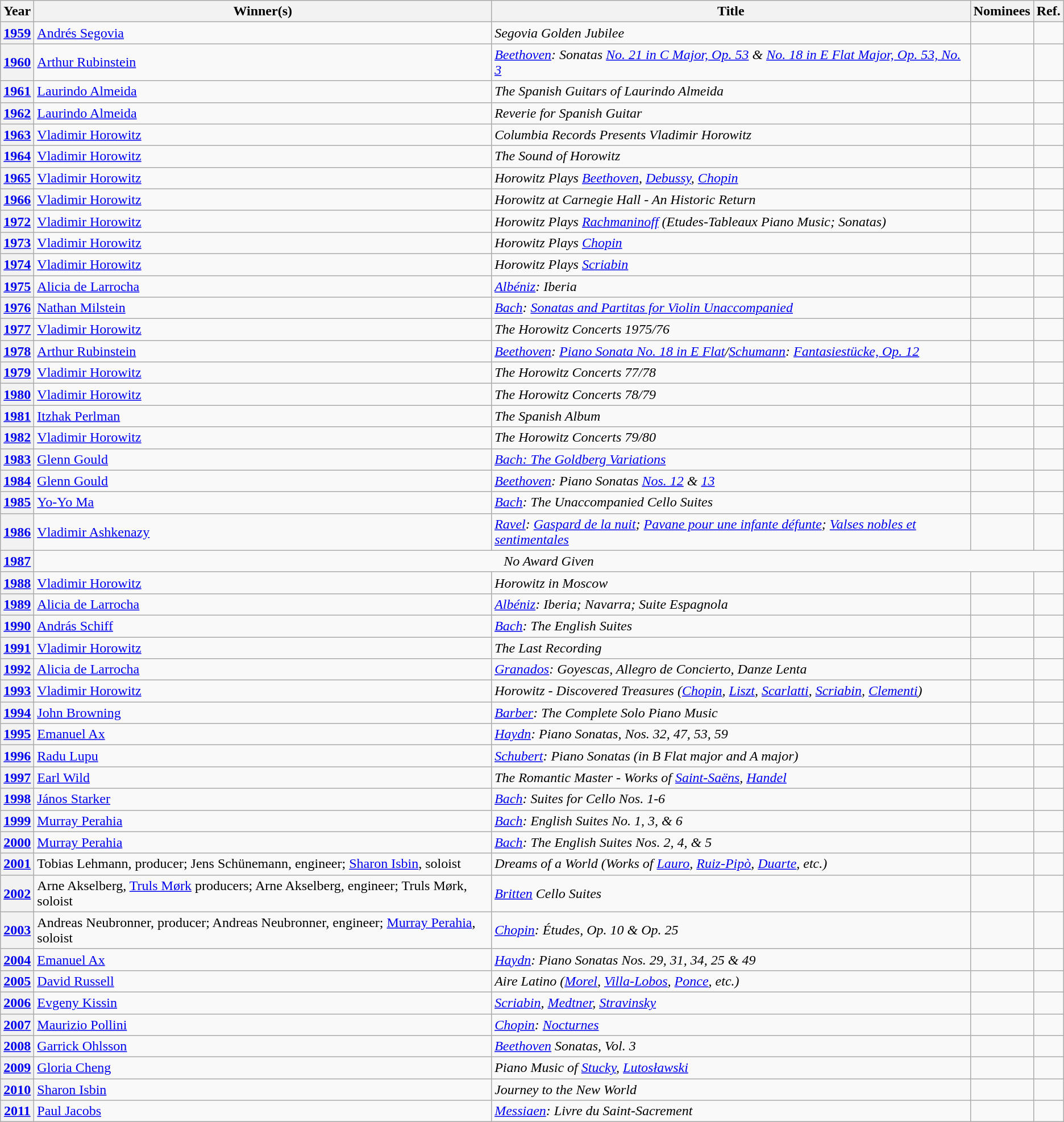<table class="wikitable sortable">
<tr>
<th scope="col">Year</th>
<th scope="col">Winner(s)</th>
<th scope="col">Title</th>
<th scope="col" class="unsortable">Nominees</th>
<th scope="col" class="unsortable">Ref.</th>
</tr>
<tr>
<th scope="row" align="center"><a href='#'>1959</a></th>
<td><a href='#'>Andrés Segovia</a></td>
<td><em>Segovia Golden Jubilee</em></td>
<td></td>
<td align="center"></td>
</tr>
<tr>
<th scope="row" align="center"><a href='#'>1960</a></th>
<td><a href='#'>Arthur Rubinstein</a></td>
<td><em><a href='#'>Beethoven</a>: Sonatas <a href='#'>No. 21 in C Major, Op. 53</a> & <a href='#'>No. 18 in E Flat Major, Op. 53, No. 3</a></em></td>
<td></td>
<td align="center"></td>
</tr>
<tr>
<th scope="row" align="center"><a href='#'>1961</a></th>
<td><a href='#'>Laurindo Almeida</a></td>
<td><em>The Spanish Guitars of Laurindo Almeida</em></td>
<td></td>
<td align="center"></td>
</tr>
<tr>
<th scope="row" align="center"><a href='#'>1962</a></th>
<td><a href='#'>Laurindo Almeida</a></td>
<td><em>Reverie for Spanish Guitar</em></td>
<td></td>
<td align="center"></td>
</tr>
<tr>
<th scope="row" align="center"><a href='#'>1963</a></th>
<td><a href='#'>Vladimir Horowitz</a></td>
<td><em>Columbia Records Presents Vladimir Horowitz</em></td>
<td></td>
<td align="center"></td>
</tr>
<tr>
<th scope="row" align="center"><a href='#'>1964</a></th>
<td><a href='#'>Vladimir Horowitz</a></td>
<td><em>The Sound of Horowitz</em></td>
<td></td>
<td align="center"></td>
</tr>
<tr>
<th scope="row" align="center"><a href='#'>1965</a></th>
<td><a href='#'>Vladimir Horowitz</a></td>
<td><em>Horowitz Plays <a href='#'>Beethoven</a>, <a href='#'>Debussy</a>, <a href='#'>Chopin</a></em></td>
<td></td>
<td align="center"></td>
</tr>
<tr>
<th scope="row" align="center"><a href='#'>1966</a></th>
<td><a href='#'>Vladimir Horowitz</a></td>
<td><em>Horowitz at Carnegie Hall - An Historic Return</em></td>
<td></td>
<td align="center"></td>
</tr>
<tr>
<th scope="row" align="center"><a href='#'>1972</a></th>
<td><a href='#'>Vladimir Horowitz</a></td>
<td><em>Horowitz Plays <a href='#'>Rachmaninoff</a> (Etudes-Tableaux Piano Music; Sonatas)</em></td>
<td></td>
<td align="center"></td>
</tr>
<tr>
<th scope="row" align="center"><a href='#'>1973</a></th>
<td><a href='#'>Vladimir Horowitz</a></td>
<td><em>Horowitz Plays <a href='#'>Chopin</a></em></td>
<td></td>
<td align="center"></td>
</tr>
<tr>
<th scope="row" align="center"><a href='#'>1974</a></th>
<td><a href='#'>Vladimir Horowitz</a></td>
<td><em>Horowitz Plays <a href='#'>Scriabin</a></em></td>
<td></td>
<td align="center"></td>
</tr>
<tr>
<th scope="row" align="center"><a href='#'>1975</a></th>
<td><a href='#'>Alicia de Larrocha</a></td>
<td><em><a href='#'>Albéniz</a>: Iberia</em></td>
<td></td>
<td align="center"></td>
</tr>
<tr>
<th scope="row" align="center"><a href='#'>1976</a></th>
<td><a href='#'>Nathan Milstein</a></td>
<td><em><a href='#'>Bach</a>: <a href='#'>Sonatas and Partitas for Violin Unaccompanied</a></em></td>
<td></td>
<td align="center"></td>
</tr>
<tr>
<th scope="row" align="center"><a href='#'>1977</a></th>
<td><a href='#'>Vladimir Horowitz</a></td>
<td><em>The Horowitz Concerts 1975/76</em></td>
<td></td>
<td align="center"></td>
</tr>
<tr>
<th scope="row" align="center"><a href='#'>1978</a></th>
<td><a href='#'>Arthur Rubinstein</a></td>
<td><em><a href='#'>Beethoven</a>: <a href='#'>Piano Sonata No. 18 in E Flat</a>/<a href='#'>Schumann</a>: <a href='#'>Fantasiestücke, Op. 12</a></em></td>
<td></td>
<td align="center"></td>
</tr>
<tr>
<th scope="row" align="center"><a href='#'>1979</a></th>
<td><a href='#'>Vladimir Horowitz</a></td>
<td><em>The Horowitz Concerts 77/78</em></td>
<td></td>
<td align="center"></td>
</tr>
<tr>
<th scope="row" align="center"><a href='#'>1980</a></th>
<td><a href='#'>Vladimir Horowitz</a></td>
<td><em>The Horowitz Concerts 78/79</em></td>
<td></td>
<td align="center"></td>
</tr>
<tr>
<th scope="row" align="center"><a href='#'>1981</a></th>
<td><a href='#'>Itzhak Perlman</a></td>
<td><em>The Spanish Album</em></td>
<td></td>
<td align="center"></td>
</tr>
<tr>
<th scope="row" align="center"><a href='#'>1982</a></th>
<td><a href='#'>Vladimir Horowitz</a></td>
<td><em>The Horowitz Concerts 79/80</em></td>
<td></td>
<td align="center"></td>
</tr>
<tr>
<th scope="row" align="center"><a href='#'>1983</a></th>
<td><a href='#'>Glenn Gould</a></td>
<td><em><a href='#'>Bach: The Goldberg Variations</a></em></td>
<td></td>
<td align="center"></td>
</tr>
<tr>
<th scope="row" align="center"><a href='#'>1984</a></th>
<td><a href='#'>Glenn Gould</a></td>
<td><em><a href='#'>Beethoven</a>: Piano Sonatas <a href='#'>Nos. 12</a> & <a href='#'>13</a></em></td>
<td></td>
<td align="center"></td>
</tr>
<tr>
<th scope="row" align="center"><a href='#'>1985</a></th>
<td><a href='#'>Yo-Yo Ma</a></td>
<td><em><a href='#'>Bach</a>: The Unaccompanied Cello Suites</em></td>
<td></td>
<td align="center"></td>
</tr>
<tr>
<th scope="row" align="center"><a href='#'>1986</a></th>
<td><a href='#'>Vladimir Ashkenazy</a></td>
<td><em><a href='#'>Ravel</a>: <a href='#'>Gaspard de la nuit</a>; <a href='#'>Pavane pour une infante défunte</a>; <a href='#'>Valses nobles et sentimentales</a></em></td>
<td></td>
<td align="center"></td>
</tr>
<tr>
<th scope="row" align="center" style="text-align:center;"><a href='#'>1987</a></th>
<td colspan="4" style="text-align:center;"><em>No Award Given</em></td>
</tr>
<tr>
<th scope="row" align="center"><a href='#'>1988</a></th>
<td><a href='#'>Vladimir Horowitz</a></td>
<td><em>Horowitz in Moscow</em></td>
<td></td>
<td align="center"></td>
</tr>
<tr>
<th scope="row" align="center"><a href='#'>1989</a></th>
<td><a href='#'>Alicia de Larrocha</a></td>
<td><em><a href='#'>Albéniz</a>: Iberia; Navarra; Suite Espagnola</em></td>
<td></td>
<td align="center"></td>
</tr>
<tr>
<th scope="row" align="center"><a href='#'>1990</a></th>
<td><a href='#'>András Schiff</a></td>
<td><em><a href='#'>Bach</a>: The English Suites</em></td>
<td></td>
<td align="center"></td>
</tr>
<tr>
<th scope="row" align="center"><a href='#'>1991</a></th>
<td><a href='#'>Vladimir Horowitz</a></td>
<td><em>The Last Recording</em></td>
<td></td>
<td align="center"></td>
</tr>
<tr>
<th scope="row" align="center"><a href='#'>1992</a></th>
<td><a href='#'>Alicia de Larrocha</a></td>
<td><em><a href='#'>Granados</a>: Goyescas, Allegro de Concierto, Danze Lenta</em></td>
<td></td>
<td align="center"></td>
</tr>
<tr>
<th scope="row" align="center"><a href='#'>1993</a></th>
<td><a href='#'>Vladimir Horowitz</a></td>
<td><em>Horowitz - Discovered Treasures (<a href='#'>Chopin</a>, <a href='#'>Liszt</a>, <a href='#'>Scarlatti</a>, <a href='#'>Scriabin</a>, <a href='#'>Clementi</a>)</em></td>
<td></td>
<td align="center"></td>
</tr>
<tr>
<th scope="row" align="center"><a href='#'>1994</a></th>
<td><a href='#'>John Browning</a></td>
<td><em><a href='#'>Barber</a>: The Complete Solo Piano Music</em></td>
<td></td>
<td align="center"></td>
</tr>
<tr>
<th scope="row" align="center"><a href='#'>1995</a></th>
<td><a href='#'>Emanuel Ax</a></td>
<td><em><a href='#'>Haydn</a>: Piano Sonatas, Nos. 32, 47, 53, 59</em></td>
<td></td>
<td align="center"></td>
</tr>
<tr>
<th scope="row" align="center"><a href='#'>1996</a></th>
<td><a href='#'>Radu Lupu</a></td>
<td><em><a href='#'>Schubert</a>: Piano Sonatas (in B Flat major and A major)</em></td>
<td></td>
<td align="center"></td>
</tr>
<tr>
<th scope="row" align="center"><a href='#'>1997</a></th>
<td><a href='#'>Earl Wild</a></td>
<td><em>The Romantic Master - Works of <a href='#'>Saint-Saëns</a>, <a href='#'>Handel</a></em></td>
<td></td>
<td align="center"></td>
</tr>
<tr>
<th scope="row" align="center"><a href='#'>1998</a></th>
<td><a href='#'>János Starker</a></td>
<td><em><a href='#'>Bach</a>: Suites for Cello Nos. 1-6</em></td>
<td></td>
<td align="center"></td>
</tr>
<tr>
<th scope="row" align="center"><a href='#'>1999</a></th>
<td><a href='#'>Murray Perahia</a></td>
<td><em><a href='#'>Bach</a>: English Suites No. 1, 3, & 6</em></td>
<td></td>
<td align="center"></td>
</tr>
<tr>
<th scope="row" align="center"><a href='#'>2000</a></th>
<td><a href='#'>Murray Perahia</a></td>
<td><em><a href='#'>Bach</a>: The English Suites Nos. 2, 4, & 5</em></td>
<td></td>
<td align="center"></td>
</tr>
<tr>
<th scope="row" align="center"><a href='#'>2001</a></th>
<td>Tobias Lehmann, producer; Jens Schünemann, engineer; <a href='#'>Sharon Isbin</a>, soloist</td>
<td><em>Dreams of a World (Works of <a href='#'>Lauro</a>, <a href='#'>Ruiz-Pipò</a>, <a href='#'>Duarte</a>, etc.)</em></td>
<td></td>
<td align="center"></td>
</tr>
<tr>
<th scope="row" align="center"><a href='#'>2002</a></th>
<td>Arne Akselberg, <a href='#'>Truls Mørk</a> producers; Arne Akselberg, engineer; Truls Mørk, soloist</td>
<td><em><a href='#'>Britten</a> Cello Suites</em></td>
<td></td>
<td align="center"></td>
</tr>
<tr>
<th scope="row" align="center"><a href='#'>2003</a></th>
<td>Andreas Neubronner, producer; Andreas Neubronner, engineer; <a href='#'>Murray Perahia</a>, soloist</td>
<td><em><a href='#'>Chopin</a>: Études, Op. 10 & Op. 25</em></td>
<td></td>
<td align="center"></td>
</tr>
<tr>
<th scope="row" align="center"><a href='#'>2004</a></th>
<td><a href='#'>Emanuel Ax</a></td>
<td><em><a href='#'>Haydn</a>: Piano Sonatas Nos. 29, 31, 34, 25 & 49</em></td>
<td></td>
<td align="center"></td>
</tr>
<tr>
<th scope="row" align="center"><a href='#'>2005</a></th>
<td><a href='#'>David Russell</a></td>
<td><em>Aire Latino (<a href='#'>Morel</a>, <a href='#'>Villa-Lobos</a>, <a href='#'>Ponce</a>, etc.)</em></td>
<td></td>
<td align="center"></td>
</tr>
<tr>
<th scope="row" align="center"><a href='#'>2006</a></th>
<td><a href='#'>Evgeny Kissin</a></td>
<td><em><a href='#'>Scriabin</a>, <a href='#'>Medtner</a>, <a href='#'>Stravinsky</a></em></td>
<td></td>
<td align="center"></td>
</tr>
<tr>
<th scope="row" align="center"><a href='#'>2007</a></th>
<td><a href='#'>Maurizio Pollini</a></td>
<td><em><a href='#'>Chopin</a>: <a href='#'>Nocturnes</a></em></td>
<td></td>
<td align="center"></td>
</tr>
<tr>
<th scope="row" align="center"><a href='#'>2008</a></th>
<td><a href='#'>Garrick Ohlsson</a></td>
<td><em><a href='#'>Beethoven</a> Sonatas, Vol. 3</em></td>
<td></td>
<td align="center"></td>
</tr>
<tr>
<th scope="row" align="center"><a href='#'>2009</a></th>
<td><a href='#'>Gloria Cheng</a></td>
<td><em>Piano Music of <a href='#'>Stucky</a>, <a href='#'>Lutosławski</a></em></td>
<td></td>
<td align="center"></td>
</tr>
<tr>
<th scope="row" align="center"><a href='#'>2010</a></th>
<td><a href='#'>Sharon Isbin</a></td>
<td><em>Journey to the New World</em></td>
<td></td>
<td align="center"></td>
</tr>
<tr>
<th scope="row" align="center"><a href='#'>2011</a></th>
<td><a href='#'>Paul Jacobs</a></td>
<td><em><a href='#'>Messiaen</a>: Livre du Saint-Sacrement</em></td>
<td></td>
<td align="center"></td>
</tr>
</table>
